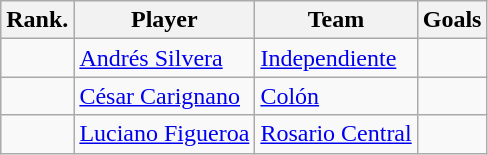<table class="wikitable">
<tr>
<th>Rank.</th>
<th>Player</th>
<th>Team</th>
<th>Goals</th>
</tr>
<tr>
<td></td>
<td> <a href='#'>Andrés Silvera</a></td>
<td><a href='#'>Independiente</a></td>
<td></td>
</tr>
<tr>
<td></td>
<td> <a href='#'>César Carignano</a></td>
<td><a href='#'>Colón</a></td>
<td></td>
</tr>
<tr>
<td></td>
<td> <a href='#'>Luciano Figueroa</a></td>
<td><a href='#'>Rosario Central</a></td>
<td></td>
</tr>
</table>
